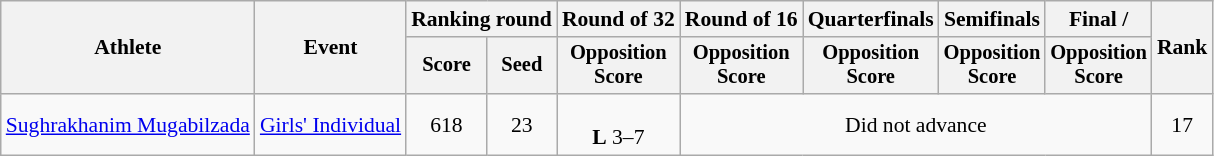<table class="wikitable" style="font-size:90%;">
<tr>
<th rowspan="2">Athlete</th>
<th rowspan="2">Event</th>
<th colspan="2">Ranking round</th>
<th>Round of 32</th>
<th>Round of 16</th>
<th>Quarterfinals</th>
<th>Semifinals</th>
<th>Final / </th>
<th rowspan=2>Rank</th>
</tr>
<tr style="font-size:95%">
<th>Score</th>
<th>Seed</th>
<th>Opposition<br>Score</th>
<th>Opposition<br>Score</th>
<th>Opposition<br>Score</th>
<th>Opposition<br>Score</th>
<th>Opposition<br>Score</th>
</tr>
<tr align=center>
<td align=left><a href='#'>Sughrakhanim Mugabilzada</a></td>
<td><a href='#'>Girls' Individual</a></td>
<td>618</td>
<td>23</td>
<td><br><strong>L</strong> 3–7</td>
<td colspan=4>Did not advance</td>
<td>17</td>
</tr>
</table>
